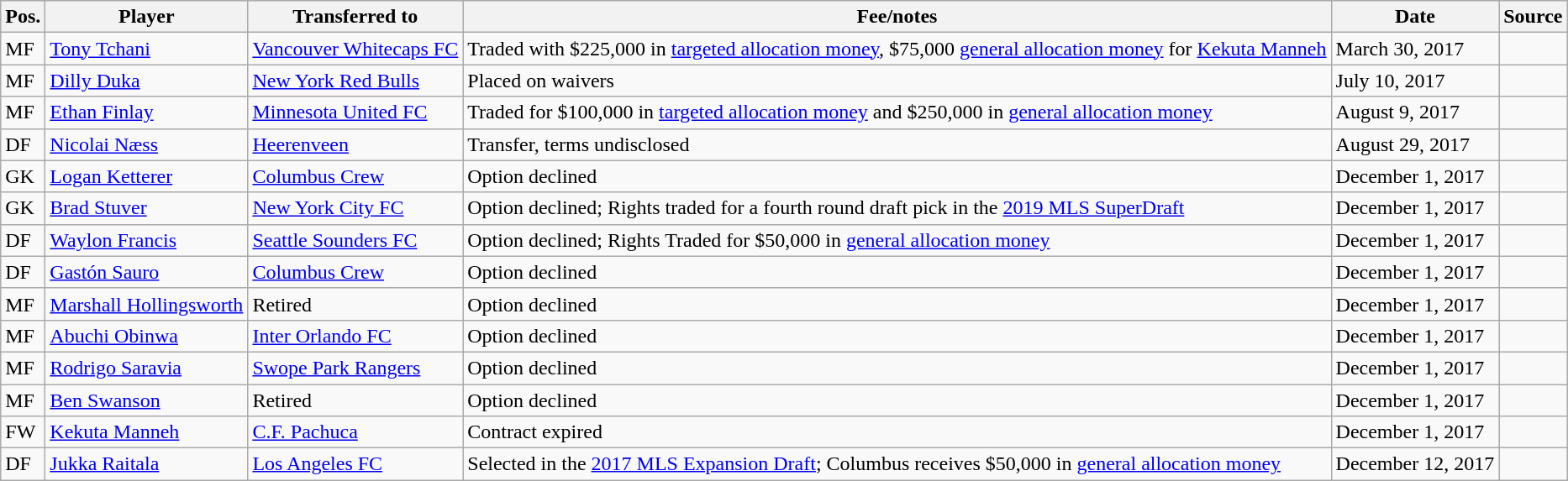<table class="wikitable sortable" style="text-align: left">
<tr>
<th><strong>Pos.</strong></th>
<th><strong>Player</strong></th>
<th><strong>Transferred to</strong></th>
<th><strong>Fee/notes</strong></th>
<th><strong>Date</strong></th>
<th><strong>Source</strong></th>
</tr>
<tr>
<td>MF</td>
<td> <a href='#'>Tony Tchani</a></td>
<td> <a href='#'>Vancouver Whitecaps FC</a></td>
<td>Traded with $225,000 in <a href='#'>targeted allocation money</a>, $75,000 <a href='#'>general allocation money</a> for <a href='#'>Kekuta Manneh</a></td>
<td>March 30, 2017</td>
<td align=center></td>
</tr>
<tr>
<td>MF</td>
<td> <a href='#'>Dilly Duka</a></td>
<td> <a href='#'>New York Red Bulls</a></td>
<td>Placed on waivers</td>
<td>July 10, 2017</td>
<td align=center></td>
</tr>
<tr>
<td>MF</td>
<td> <a href='#'>Ethan Finlay</a></td>
<td> <a href='#'>Minnesota United FC</a></td>
<td>Traded for $100,000 in <a href='#'>targeted allocation money</a> and $250,000 in <a href='#'>general allocation money</a></td>
<td>August 9, 2017</td>
<td align=center></td>
</tr>
<tr>
<td>DF</td>
<td> <a href='#'>Nicolai Næss</a></td>
<td> <a href='#'>Heerenveen</a></td>
<td>Transfer, terms undisclosed</td>
<td>August 29, 2017</td>
<td align=center></td>
</tr>
<tr>
<td>GK</td>
<td> <a href='#'>Logan Ketterer</a></td>
<td> <a href='#'>Columbus Crew</a></td>
<td>Option declined</td>
<td>December 1, 2017</td>
<td align=center></td>
</tr>
<tr>
<td>GK</td>
<td> <a href='#'>Brad Stuver</a></td>
<td> <a href='#'>New York City FC</a></td>
<td>Option declined; Rights traded for a fourth round draft pick in the <a href='#'>2019 MLS SuperDraft</a></td>
<td>December 1, 2017</td>
<td align=center></td>
</tr>
<tr>
<td>DF</td>
<td> <a href='#'>Waylon Francis</a></td>
<td> <a href='#'>Seattle Sounders FC</a></td>
<td>Option declined; Rights Traded for $50,000 in <a href='#'>general allocation money</a></td>
<td>December 1, 2017</td>
<td align=center></td>
</tr>
<tr>
<td>DF</td>
<td> <a href='#'>Gastón Sauro</a></td>
<td> <a href='#'>Columbus Crew</a></td>
<td>Option declined</td>
<td>December 1, 2017</td>
<td align=center></td>
</tr>
<tr>
<td>MF</td>
<td> <a href='#'>Marshall Hollingsworth</a></td>
<td>Retired</td>
<td>Option declined</td>
<td>December 1, 2017</td>
<td align=center></td>
</tr>
<tr>
<td>MF</td>
<td> <a href='#'>Abuchi Obinwa</a></td>
<td> <a href='#'>Inter Orlando FC</a></td>
<td>Option declined</td>
<td>December 1, 2017</td>
<td align=center></td>
</tr>
<tr>
<td>MF</td>
<td> <a href='#'>Rodrigo Saravia</a></td>
<td> <a href='#'>Swope Park Rangers</a></td>
<td>Option declined</td>
<td>December 1, 2017</td>
<td align=center></td>
</tr>
<tr>
<td>MF</td>
<td> <a href='#'>Ben Swanson</a></td>
<td>Retired</td>
<td>Option declined</td>
<td>December 1, 2017</td>
<td align=center></td>
</tr>
<tr>
<td>FW</td>
<td> <a href='#'>Kekuta Manneh</a></td>
<td> <a href='#'>C.F. Pachuca</a></td>
<td>Contract expired</td>
<td>December 1, 2017</td>
<td align=center></td>
</tr>
<tr>
<td>DF</td>
<td> <a href='#'>Jukka Raitala</a></td>
<td> <a href='#'>Los Angeles FC</a></td>
<td>Selected in the <a href='#'>2017 MLS Expansion Draft</a>; Columbus receives $50,000 in <a href='#'>general allocation money</a></td>
<td>December 12, 2017</td>
<td align=center></td>
</tr>
</table>
